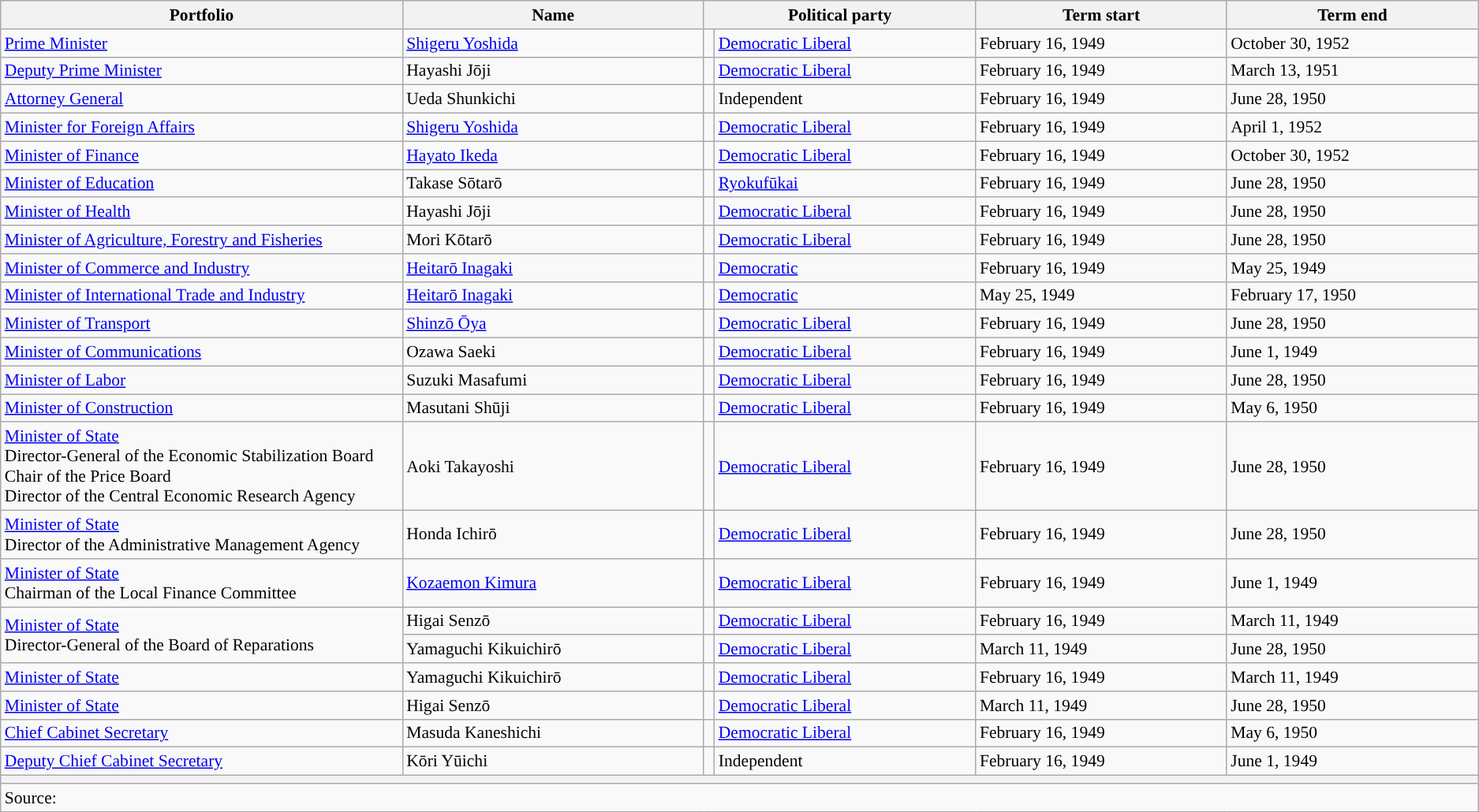<table class="wikitable unsortable" style="font-size: 90%;">
<tr>
<th scope="col" width="20%">Portfolio</th>
<th scope="col" width="15%">Name</th>
<th colspan="2" scope="col" width="13.5%">Political party</th>
<th scope="col" width="12.5%">Term start</th>
<th scope="col" width="12.5%">Term end</th>
</tr>
<tr>
<td style="text-align: left;"><a href='#'>Prime Minister</a></td>
<td><a href='#'>Shigeru Yoshida</a></td>
<td width="0.5%" style="background:"></td>
<td><a href='#'>Democratic Liberal</a></td>
<td>February 16, 1949</td>
<td>October 30, 1952</td>
</tr>
<tr>
<td><a href='#'>Deputy Prime Minister</a></td>
<td>Hayashi Jōji</td>
<td style="color:inherit;background:"></td>
<td><a href='#'>Democratic Liberal</a></td>
<td>February 16, 1949</td>
<td>March 13, 1951</td>
</tr>
<tr>
<td><a href='#'>Attorney General</a></td>
<td>Ueda Shunkichi</td>
<td style="color:inherit;background:"></td>
<td>Independent</td>
<td>February 16, 1949</td>
<td>June 28, 1950</td>
</tr>
<tr>
<td><a href='#'>Minister for Foreign Affairs</a></td>
<td><a href='#'>Shigeru Yoshida</a></td>
<td style="color:inherit;background:"></td>
<td><a href='#'>Democratic Liberal</a></td>
<td>February 16, 1949</td>
<td>April 1, 1952</td>
</tr>
<tr>
<td><a href='#'>Minister of Finance</a></td>
<td><a href='#'>Hayato Ikeda</a></td>
<td style="color:inherit;background:"></td>
<td><a href='#'>Democratic Liberal</a></td>
<td>February 16, 1949</td>
<td>October 30, 1952</td>
</tr>
<tr>
<td><a href='#'>Minister of Education</a></td>
<td>Takase Sōtarō</td>
<td></td>
<td><a href='#'>Ryokufūkai</a></td>
<td>February 16, 1949</td>
<td>June 28, 1950</td>
</tr>
<tr>
<td><a href='#'>Minister of Health</a></td>
<td>Hayashi Jōji</td>
<td style="color:inherit;background:"></td>
<td><a href='#'>Democratic Liberal</a></td>
<td>February 16, 1949</td>
<td>June 28, 1950</td>
</tr>
<tr>
<td><a href='#'>Minister of Agriculture, Forestry and Fisheries</a></td>
<td>Mori Kōtarō</td>
<td style="color:inherit;background:"></td>
<td><a href='#'>Democratic Liberal</a></td>
<td>February 16, 1949</td>
<td>June 28, 1950</td>
</tr>
<tr>
<td><a href='#'>Minister of Commerce and Industry</a></td>
<td><a href='#'>Heitarō Inagaki</a></td>
<td style="color:inherit;background:"></td>
<td><a href='#'>Democratic</a></td>
<td>February 16, 1949</td>
<td>May 25, 1949</td>
</tr>
<tr>
<td><a href='#'>Minister of International Trade and Industry</a></td>
<td><a href='#'>Heitarō Inagaki</a></td>
<td style="color:inherit;background:"></td>
<td><a href='#'>Democratic</a></td>
<td>May 25, 1949</td>
<td>February 17, 1950</td>
</tr>
<tr>
<td><a href='#'>Minister of Transport</a></td>
<td><a href='#'>Shinzō Ōya</a></td>
<td style="color:inherit;background:"></td>
<td><a href='#'>Democratic Liberal</a></td>
<td>February 16, 1949</td>
<td>June 28, 1950</td>
</tr>
<tr>
<td><a href='#'>Minister of Communications</a></td>
<td>Ozawa Saeki</td>
<td style="color:inherit;background:"></td>
<td><a href='#'>Democratic Liberal</a></td>
<td>February 16, 1949</td>
<td>June 1, 1949</td>
</tr>
<tr>
<td><a href='#'>Minister of Labor</a></td>
<td>Suzuki Masafumi</td>
<td style="color:inherit;background:"></td>
<td><a href='#'>Democratic Liberal</a></td>
<td>February 16, 1949</td>
<td>June 28, 1950</td>
</tr>
<tr>
<td><a href='#'>Minister of Construction</a></td>
<td>Masutani Shūji</td>
<td style="color:inherit;background:"></td>
<td><a href='#'>Democratic Liberal</a></td>
<td>February 16, 1949</td>
<td>May 6, 1950</td>
</tr>
<tr>
<td><a href='#'>Minister of State</a><br>Director-General of the Economic Stabilization Board<br>Chair of the Price Board<br>Director of the Central Economic Research Agency</td>
<td>Aoki Takayoshi</td>
<td style="color:inherit;background:"></td>
<td><a href='#'>Democratic Liberal</a></td>
<td>February 16, 1949</td>
<td>June 28, 1950</td>
</tr>
<tr>
<td><a href='#'>Minister of State</a><br>Director of the Administrative Management Agency</td>
<td>Honda Ichirō</td>
<td style="color:inherit;background:"></td>
<td><a href='#'>Democratic Liberal</a></td>
<td>February 16, 1949</td>
<td>June 28, 1950</td>
</tr>
<tr>
<td><a href='#'>Minister of State</a><br>Chairman of the Local Finance Committee</td>
<td><a href='#'>Kozaemon Kimura</a></td>
<td style="color:inherit;background:"></td>
<td><a href='#'>Democratic Liberal</a></td>
<td>February 16, 1949</td>
<td>June 1, 1949</td>
</tr>
<tr>
<td rowspan="2"><a href='#'>Minister of State</a><br>Director-General of the Board of Reparations</td>
<td>Higai Senzō</td>
<td style="color:inherit;background:"></td>
<td><a href='#'>Democratic Liberal</a></td>
<td>February 16, 1949</td>
<td>March 11, 1949</td>
</tr>
<tr>
<td>Yamaguchi Kikuichirō</td>
<td style="color:inherit;background:"></td>
<td><a href='#'>Democratic Liberal</a></td>
<td>March 11, 1949</td>
<td>June 28, 1950</td>
</tr>
<tr>
<td><a href='#'>Minister of State</a></td>
<td>Yamaguchi Kikuichirō</td>
<td style="color:inherit;background:"></td>
<td><a href='#'>Democratic Liberal</a></td>
<td>February 16, 1949</td>
<td>March 11, 1949</td>
</tr>
<tr>
<td><a href='#'>Minister of State</a></td>
<td>Higai Senzō</td>
<td style="color:inherit;background:"></td>
<td><a href='#'>Democratic Liberal</a></td>
<td>March 11, 1949</td>
<td>June 28, 1950</td>
</tr>
<tr>
<td><a href='#'>Chief Cabinet Secretary</a></td>
<td>Masuda Kaneshichi</td>
<td style="color:inherit;background:"></td>
<td><a href='#'>Democratic Liberal</a></td>
<td>February 16, 1949</td>
<td>May 6, 1950</td>
</tr>
<tr>
<td><a href='#'>Deputy Chief Cabinet Secretary</a></td>
<td>Kōri Yūichi</td>
<td style="color:inherit;background:"></td>
<td>Independent</td>
<td>February 16, 1949</td>
<td>June 1, 1949</td>
</tr>
<tr>
<th colspan="6"></th>
</tr>
<tr>
<td colspan="6">Source:</td>
</tr>
</table>
